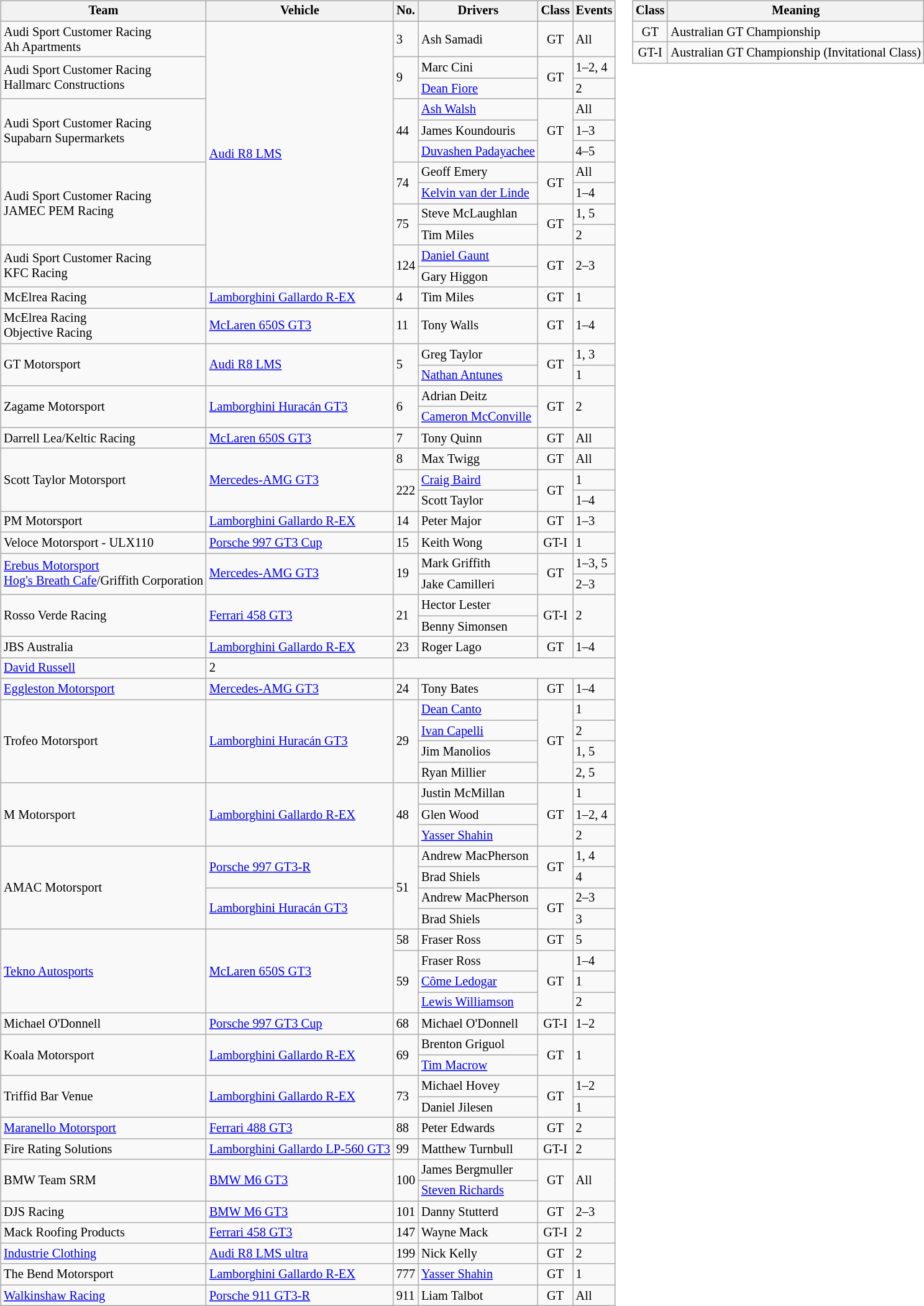<table>
<tr>
<td><br><table class="wikitable" style="font-size: 85%">
<tr>
<th>Team</th>
<th>Vehicle</th>
<th>No.</th>
<th>Drivers</th>
<th>Class</th>
<th>Events</th>
</tr>
<tr>
<td>Audi Sport Customer Racing<br> Ah Apartments</td>
<td rowspan=12><a href='#'>Audi R8 LMS</a></td>
<td>3</td>
<td> Ash Samadi</td>
<td align=center>GT</td>
<td>All</td>
</tr>
<tr>
<td rowspan=2>Audi Sport Customer Racing<br> Hallmarc Constructions</td>
<td rowspan=2>9</td>
<td> Marc Cini</td>
<td rowspan=2 align=center>GT</td>
<td>1–2, 4</td>
</tr>
<tr>
<td> <a href='#'>Dean Fiore</a></td>
<td>2</td>
</tr>
<tr>
<td rowspan=3>Audi Sport Customer Racing<br> Supabarn Supermarkets</td>
<td rowspan=3>44</td>
<td> <a href='#'>Ash Walsh</a></td>
<td rowspan=3 align=center>GT</td>
<td>All</td>
</tr>
<tr>
<td> James Koundouris</td>
<td>1–3</td>
</tr>
<tr>
<td> <a href='#'>Duvashen Padayachee</a></td>
<td>4–5</td>
</tr>
<tr>
<td rowspan=4>Audi Sport Customer Racing<br> JAMEC PEM Racing</td>
<td rowspan=2>74</td>
<td> Geoff Emery</td>
<td rowspan=2 align=center>GT</td>
<td>All</td>
</tr>
<tr>
<td> <a href='#'>Kelvin van der Linde</a></td>
<td>1–4</td>
</tr>
<tr>
<td rowspan=2>75</td>
<td> Steve McLaughlan</td>
<td rowspan=2 align=center>GT</td>
<td>1, 5</td>
</tr>
<tr>
<td> Tim Miles</td>
<td>2</td>
</tr>
<tr>
<td rowspan=2>Audi Sport Customer Racing<br> KFC Racing</td>
<td rowspan=2>124</td>
<td> <a href='#'>Daniel Gaunt</a></td>
<td rowspan=2 align=center>GT</td>
<td rowspan=2>2–3</td>
</tr>
<tr>
<td> Gary Higgon</td>
</tr>
<tr>
<td>McElrea Racing</td>
<td><a href='#'>Lamborghini Gallardo R-EX</a></td>
<td>4</td>
<td> Tim Miles</td>
<td align=center>GT</td>
<td>1</td>
</tr>
<tr>
<td>McElrea Racing<br> Objective Racing</td>
<td><a href='#'>McLaren 650S GT3</a></td>
<td>11</td>
<td> Tony Walls</td>
<td align=center>GT</td>
<td>1–4</td>
</tr>
<tr>
<td rowspan=2>GT Motorsport</td>
<td rowspan=2><a href='#'>Audi R8 LMS</a></td>
<td rowspan=2>5</td>
<td> Greg Taylor</td>
<td rowspan=2 align=center>GT</td>
<td>1, 3</td>
</tr>
<tr>
<td> <a href='#'>Nathan Antunes</a></td>
<td>1</td>
</tr>
<tr>
<td rowspan=2>Zagame Motorsport</td>
<td rowspan=2><a href='#'>Lamborghini Huracán GT3</a></td>
<td rowspan=2>6</td>
<td> Adrian Deitz</td>
<td rowspan=2 align=center>GT</td>
<td rowspan=2>2</td>
</tr>
<tr>
<td> <a href='#'>Cameron McConville</a></td>
</tr>
<tr>
<td>Darrell Lea/Keltic Racing</td>
<td><a href='#'>McLaren 650S GT3</a></td>
<td>7</td>
<td> Tony Quinn</td>
<td align=center>GT</td>
<td>All</td>
</tr>
<tr>
<td rowspan=3>Scott Taylor Motorsport</td>
<td rowspan=3><a href='#'>Mercedes-AMG GT3</a></td>
<td>8</td>
<td> Max Twigg</td>
<td align=center>GT</td>
<td>All</td>
</tr>
<tr>
<td rowspan=2>222</td>
<td> <a href='#'>Craig Baird</a></td>
<td rowspan=2 align=center>GT</td>
<td>1</td>
</tr>
<tr>
<td> Scott Taylor</td>
<td>1–4</td>
</tr>
<tr>
<td>PM Motorsport</td>
<td><a href='#'>Lamborghini Gallardo R-EX</a></td>
<td>14</td>
<td> Peter Major</td>
<td align=center>GT</td>
<td>1–3</td>
</tr>
<tr>
<td>Veloce Motorsport - ULX110</td>
<td><a href='#'>Porsche 997 GT3 Cup</a></td>
<td>15</td>
<td> Keith Wong</td>
<td align=center>GT-I</td>
<td>1</td>
</tr>
<tr>
<td rowspan=2><a href='#'>Erebus Motorsport</a><br> <a href='#'>Hog's Breath Cafe</a>/Griffith Corporation</td>
<td rowspan=2><a href='#'>Mercedes-AMG GT3</a></td>
<td rowspan=2>19</td>
<td> Mark Griffith</td>
<td rowspan=2 align=center>GT</td>
<td>1–3, 5</td>
</tr>
<tr>
<td> Jake Camilleri</td>
<td>2–3</td>
</tr>
<tr>
<td rowspan=2>Rosso Verde Racing</td>
<td rowspan=2><a href='#'>Ferrari 458 GT3</a></td>
<td rowspan=2>21</td>
<td> Hector Lester</td>
<td rowspan=2 align=center>GT-I</td>
<td rowspan=2>2</td>
</tr>
<tr>
<td> Benny Simonsen</td>
</tr>
<tr>
<td rowspan=2>JBS Australia</td>
<td rowspan=2><a href='#'>Lamborghini Gallardo R-EX</a></td>
<td rowspan=2>23</td>
<td> Roger Lago</td>
<td rowspan=2 align=center>GT</td>
<td>1–4</td>
</tr>
<tr>
</tr>
<tr>
<td> <a href='#'>David Russell</a></td>
<td>2</td>
</tr>
<tr>
<td><a href='#'>Eggleston Motorsport</a></td>
<td><a href='#'>Mercedes-AMG GT3</a></td>
<td>24</td>
<td> Tony Bates</td>
<td align=center>GT</td>
<td>1–4</td>
</tr>
<tr>
<td rowspan=4>Trofeo Motorsport</td>
<td rowspan=4><a href='#'>Lamborghini Huracán GT3</a></td>
<td rowspan=4>29</td>
<td> <a href='#'>Dean Canto</a></td>
<td rowspan=4 align=center>GT</td>
<td>1</td>
</tr>
<tr>
<td> <a href='#'>Ivan Capelli</a></td>
<td>2</td>
</tr>
<tr>
<td> Jim Manolios</td>
<td>1, 5</td>
</tr>
<tr>
<td> Ryan Millier</td>
<td>2, 5</td>
</tr>
<tr>
<td rowspan=3>M Motorsport</td>
<td rowspan=3><a href='#'>Lamborghini Gallardo R-EX</a></td>
<td rowspan=3>48</td>
<td> Justin McMillan</td>
<td rowspan=3 align=center>GT</td>
<td>1</td>
</tr>
<tr>
<td> Glen Wood</td>
<td>1–2, 4</td>
</tr>
<tr>
<td> <a href='#'>Yasser Shahin</a></td>
<td>2</td>
</tr>
<tr>
<td rowspan=4>AMAC Motorsport</td>
<td rowspan=2><a href='#'>Porsche 997 GT3-R</a></td>
<td rowspan=4>51</td>
<td> Andrew MacPherson</td>
<td rowspan=2 align=center>GT</td>
<td>1, 4</td>
</tr>
<tr>
<td> Brad Shiels</td>
<td>4</td>
</tr>
<tr>
<td rowspan=2><a href='#'>Lamborghini Huracán GT3</a></td>
<td> Andrew MacPherson</td>
<td rowspan=2 align=center>GT</td>
<td>2–3</td>
</tr>
<tr>
<td> Brad Shiels</td>
<td>3</td>
</tr>
<tr>
<td rowspan=4><a href='#'>Tekno Autosports</a></td>
<td rowspan=4><a href='#'>McLaren 650S GT3</a></td>
<td>58</td>
<td> Fraser Ross</td>
<td align=center>GT</td>
<td>5</td>
</tr>
<tr>
<td rowspan=3>59</td>
<td> Fraser Ross</td>
<td rowspan=3 align=center>GT</td>
<td>1–4</td>
</tr>
<tr>
<td> <a href='#'>Côme Ledogar</a></td>
<td>1</td>
</tr>
<tr>
<td> <a href='#'>Lewis Williamson</a></td>
<td>2</td>
</tr>
<tr>
<td>Michael O'Donnell</td>
<td><a href='#'>Porsche 997 GT3 Cup</a></td>
<td>68</td>
<td> Michael O'Donnell</td>
<td align=center>GT-I</td>
<td>1–2</td>
</tr>
<tr>
<td rowspan=2>Koala Motorsport</td>
<td rowspan=2><a href='#'>Lamborghini Gallardo R-EX</a></td>
<td rowspan=2>69</td>
<td> Brenton Griguol</td>
<td rowspan=2 align=center>GT</td>
<td rowspan=2>1</td>
</tr>
<tr>
<td> <a href='#'>Tim Macrow</a></td>
</tr>
<tr>
<td rowspan=2>Triffid Bar Venue</td>
<td rowspan=2><a href='#'>Lamborghini Gallardo R-EX</a></td>
<td rowspan=2>73</td>
<td> Michael Hovey</td>
<td rowspan=2 align=center>GT</td>
<td>1–2</td>
</tr>
<tr>
<td> Daniel Jilesen</td>
<td>1</td>
</tr>
<tr>
<td><a href='#'>Maranello Motorsport</a></td>
<td><a href='#'>Ferrari 488 GT3</a></td>
<td>88</td>
<td> Peter Edwards</td>
<td align=center>GT</td>
<td>2</td>
</tr>
<tr>
<td>Fire Rating Solutions</td>
<td><a href='#'>Lamborghini Gallardo LP-560 GT3</a></td>
<td>99</td>
<td> Matthew Turnbull</td>
<td align=center>GT-I</td>
<td>2</td>
</tr>
<tr>
<td rowspan=2>BMW Team SRM</td>
<td rowspan=2><a href='#'>BMW M6 GT3</a></td>
<td rowspan=2>100</td>
<td> James Bergmuller</td>
<td rowspan=2 align="center">GT</td>
<td rowspan=2>All</td>
</tr>
<tr>
<td> <a href='#'>Steven Richards</a></td>
</tr>
<tr>
<td>DJS Racing</td>
<td><a href='#'>BMW M6 GT3</a></td>
<td>101</td>
<td> Danny Stutterd</td>
<td align="center">GT</td>
<td>2–3</td>
</tr>
<tr>
<td>Mack Roofing Products</td>
<td><a href='#'>Ferrari 458 GT3</a></td>
<td>147</td>
<td> Wayne Mack</td>
<td align=center>GT-I</td>
<td>2</td>
</tr>
<tr>
<td><a href='#'>Industrie Clothing</a></td>
<td><a href='#'>Audi R8 LMS ultra</a></td>
<td>199</td>
<td> Nick Kelly</td>
<td align=center>GT</td>
<td>2</td>
</tr>
<tr>
<td>The Bend Motorsport</td>
<td><a href='#'>Lamborghini Gallardo R-EX</a></td>
<td>777</td>
<td> <a href='#'>Yasser Shahin</a></td>
<td align=center>GT</td>
<td>1</td>
</tr>
<tr>
<td><a href='#'>Walkinshaw Racing</a></td>
<td><a href='#'>Porsche 911 GT3-R</a></td>
<td>911</td>
<td> Liam Talbot</td>
<td align=center>GT</td>
<td>All</td>
</tr>
</table>
</td>
<td valign="top"><br><table align="right" class="wikitable" style="font-size: 85%;">
<tr>
<th>Class</th>
<th>Meaning</th>
</tr>
<tr>
<td align="center">GT</td>
<td>Australian GT Championship</td>
</tr>
<tr>
<td align="center">GT-I</td>
<td>Australian GT Championship (Invitational Class)</td>
</tr>
</table>
</td>
</tr>
<tr>
</tr>
</table>
